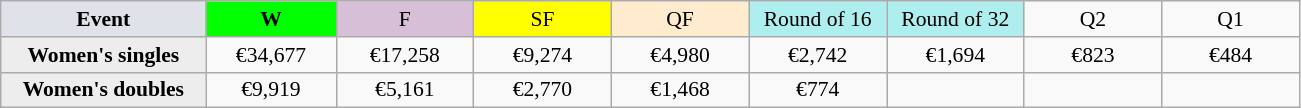<table class=wikitable style=font-size:90%;text-align:center>
<tr>
<td width=130 bgcolor=dfe2e9><strong>Event</strong></td>
<td width=80 bgcolor=lime><strong>W</strong></td>
<td width=85 bgcolor=thistle>F</td>
<td width=85 bgcolor=ffff00>SF</td>
<td width=85 bgcolor=ffebcd>QF</td>
<td width=85 bgcolor=afeeee>Round of 16</td>
<td width=85 bgcolor=afeeee>Round of 32</td>
<td width=85>Q2</td>
<td width=85>Q1</td>
</tr>
<tr>
<th style=background:#ededed>Women's singles</th>
<td>€34,677</td>
<td>€17,258</td>
<td>€9,274</td>
<td>€4,980</td>
<td>€2,742</td>
<td>€1,694</td>
<td>€823</td>
<td>€484</td>
</tr>
<tr>
<th style=background:#ededed>Women's doubles</th>
<td>€9,919</td>
<td>€5,161</td>
<td>€2,770</td>
<td>€1,468</td>
<td>€774</td>
<td></td>
<td></td>
<td></td>
</tr>
</table>
